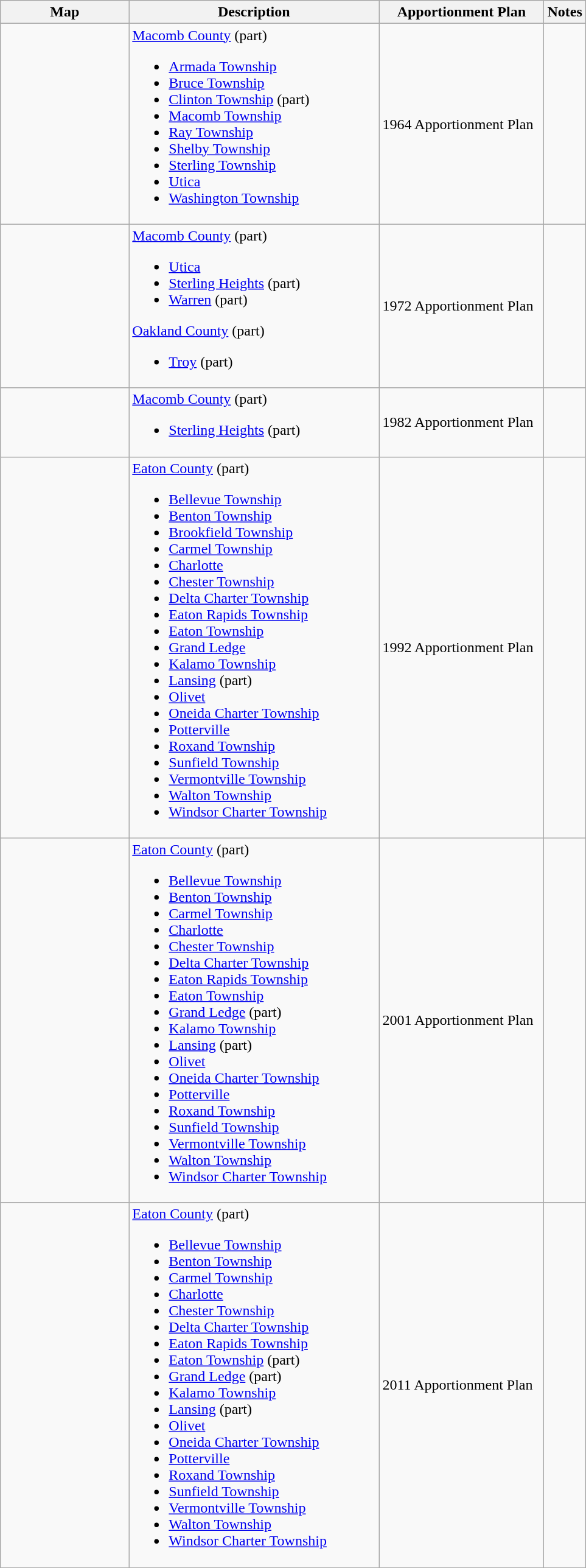<table class="wikitable sortable">
<tr>
<th style="width:100pt;">Map</th>
<th style="width:200pt;">Description</th>
<th style="width:130pt;">Apportionment Plan</th>
<th style="width:15pt;">Notes</th>
</tr>
<tr>
<td></td>
<td><a href='#'>Macomb County</a> (part)<br><ul><li><a href='#'>Armada Township</a></li><li><a href='#'>Bruce Township</a></li><li><a href='#'>Clinton Township</a> (part)</li><li><a href='#'>Macomb Township</a></li><li><a href='#'>Ray Township</a></li><li><a href='#'>Shelby Township</a></li><li><a href='#'>Sterling Township</a></li><li><a href='#'>Utica</a></li><li><a href='#'>Washington Township</a></li></ul></td>
<td>1964 Apportionment Plan</td>
<td></td>
</tr>
<tr>
<td></td>
<td><a href='#'>Macomb County</a> (part)<br><ul><li><a href='#'>Utica</a></li><li><a href='#'>Sterling Heights</a> (part)</li><li><a href='#'>Warren</a> (part)</li></ul><a href='#'>Oakland County</a> (part)<ul><li><a href='#'>Troy</a> (part)</li></ul></td>
<td>1972 Apportionment Plan</td>
<td></td>
</tr>
<tr>
<td></td>
<td><a href='#'>Macomb County</a> (part)<br><ul><li><a href='#'>Sterling Heights</a> (part)</li></ul></td>
<td>1982 Apportionment Plan</td>
<td></td>
</tr>
<tr>
<td></td>
<td><a href='#'>Eaton County</a> (part)<br><ul><li><a href='#'>Bellevue Township</a></li><li><a href='#'>Benton Township</a></li><li><a href='#'>Brookfield Township</a></li><li><a href='#'>Carmel Township</a></li><li><a href='#'>Charlotte</a></li><li><a href='#'>Chester Township</a></li><li><a href='#'>Delta Charter Township</a></li><li><a href='#'>Eaton Rapids Township</a></li><li><a href='#'>Eaton Township</a></li><li><a href='#'>Grand Ledge</a></li><li><a href='#'>Kalamo Township</a></li><li><a href='#'>Lansing</a> (part)</li><li><a href='#'>Olivet</a></li><li><a href='#'>Oneida Charter Township</a></li><li><a href='#'>Potterville</a></li><li><a href='#'>Roxand Township</a></li><li><a href='#'>Sunfield Township</a></li><li><a href='#'>Vermontville Township</a></li><li><a href='#'>Walton Township</a></li><li><a href='#'>Windsor Charter Township</a></li></ul></td>
<td>1992 Apportionment Plan</td>
<td></td>
</tr>
<tr>
<td></td>
<td><a href='#'>Eaton County</a> (part)<br><ul><li><a href='#'>Bellevue Township</a></li><li><a href='#'>Benton Township</a></li><li><a href='#'>Carmel Township</a></li><li><a href='#'>Charlotte</a></li><li><a href='#'>Chester Township</a></li><li><a href='#'>Delta Charter Township</a></li><li><a href='#'>Eaton Rapids Township</a></li><li><a href='#'>Eaton Township</a></li><li><a href='#'>Grand Ledge</a> (part)</li><li><a href='#'>Kalamo Township</a></li><li><a href='#'>Lansing</a> (part)</li><li><a href='#'>Olivet</a></li><li><a href='#'>Oneida Charter Township</a></li><li><a href='#'>Potterville</a></li><li><a href='#'>Roxand Township</a></li><li><a href='#'>Sunfield Township</a></li><li><a href='#'>Vermontville Township</a></li><li><a href='#'>Walton Township</a></li><li><a href='#'>Windsor Charter Township</a></li></ul></td>
<td>2001 Apportionment Plan</td>
<td></td>
</tr>
<tr>
<td></td>
<td><a href='#'>Eaton County</a> (part)<br><ul><li><a href='#'>Bellevue Township</a></li><li><a href='#'>Benton Township</a></li><li><a href='#'>Carmel Township</a></li><li><a href='#'>Charlotte</a></li><li><a href='#'>Chester Township</a></li><li><a href='#'>Delta Charter Township</a></li><li><a href='#'>Eaton Rapids Township</a></li><li><a href='#'>Eaton Township</a> (part)</li><li><a href='#'>Grand Ledge</a> (part)</li><li><a href='#'>Kalamo Township</a></li><li><a href='#'>Lansing</a> (part)</li><li><a href='#'>Olivet</a></li><li><a href='#'>Oneida Charter Township</a></li><li><a href='#'>Potterville</a></li><li><a href='#'>Roxand Township</a></li><li><a href='#'>Sunfield Township</a></li><li><a href='#'>Vermontville Township</a></li><li><a href='#'>Walton Township</a></li><li><a href='#'>Windsor Charter Township</a></li></ul></td>
<td>2011 Apportionment Plan</td>
<td></td>
</tr>
<tr>
</tr>
</table>
